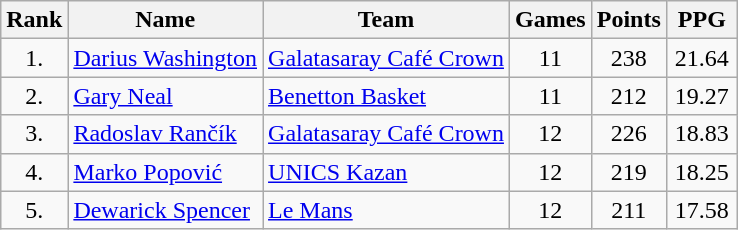<table class="wikitable" style="text-align: center;">
<tr>
<th>Rank</th>
<th>Name</th>
<th>Team</th>
<th>Games</th>
<th>Points</th>
<th width=40>PPG</th>
</tr>
<tr>
<td>1.</td>
<td align="left"> <a href='#'>Darius Washington</a></td>
<td align="left"> <a href='#'>Galatasaray Café Crown</a></td>
<td>11</td>
<td>238</td>
<td>21.64</td>
</tr>
<tr>
<td>2.</td>
<td align="left"> <a href='#'>Gary Neal</a></td>
<td align="left"> <a href='#'>Benetton Basket</a></td>
<td>11</td>
<td>212</td>
<td>19.27</td>
</tr>
<tr>
<td>3.</td>
<td align="left"> <a href='#'>Radoslav Rančík</a></td>
<td align="left"> <a href='#'>Galatasaray Café Crown</a></td>
<td>12</td>
<td>226</td>
<td>18.83</td>
</tr>
<tr>
<td>4.</td>
<td align="left"> <a href='#'>Marko Popović</a></td>
<td align="left"> <a href='#'>UNICS Kazan</a></td>
<td>12</td>
<td>219</td>
<td>18.25</td>
</tr>
<tr>
<td>5.</td>
<td align="left"> <a href='#'>Dewarick Spencer</a></td>
<td align="left"> <a href='#'>Le Mans</a></td>
<td>12</td>
<td>211</td>
<td>17.58</td>
</tr>
</table>
